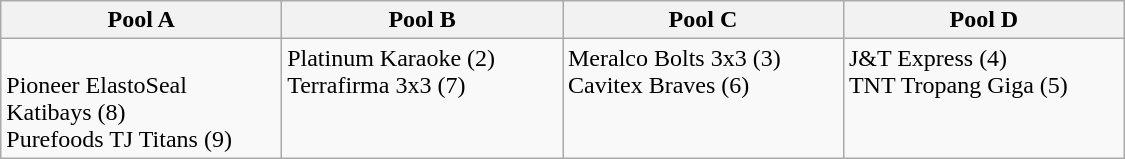<table class=wikitable width=750>
<tr>
<th width=25%>Pool A</th>
<th width=25%>Pool B</th>
<th width=25%>Pool C</th>
<th width=25%>Pool D</th>
</tr>
<tr valign=top>
<td> <br> Pioneer ElastoSeal Katibays (8) <br> Purefoods TJ Titans (9)</td>
<td>Platinum Karaoke (2) <br> Terrafirma 3x3 (7) <br> </td>
<td>Meralco Bolts 3x3 (3) <br> Cavitex Braves (6) <br> </td>
<td>J&T Express (4) <br> TNT Tropang Giga (5) <br> </td>
</tr>
</table>
